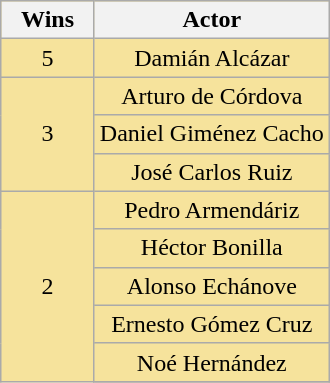<table class="wikitable" rowspan=2 style="text-align: center; background: #f6e39c">
<tr>
<th scope="col" width="55">Wins</th>
<th scope="col" align="center">Actor</th>
</tr>
<tr>
<td rowspan=1 style="text-align:center;">5</td>
<td>Damián Alcázar</td>
</tr>
<tr>
<td rowspan=3 style="text-align:center;">3</td>
<td>Arturo de Córdova</td>
</tr>
<tr>
<td>Daniel Giménez Cacho</td>
</tr>
<tr>
<td>José Carlos Ruiz</td>
</tr>
<tr>
<td rowspan=6 style="text-align:center;">2</td>
<td>Pedro Armendáriz</td>
</tr>
<tr>
<td>Héctor Bonilla</td>
</tr>
<tr>
<td>Alonso Echánove</td>
</tr>
<tr>
<td>Ernesto Gómez Cruz</td>
</tr>
<tr>
<td>Noé Hernández</td>
</tr>
<tr>
</tr>
</table>
